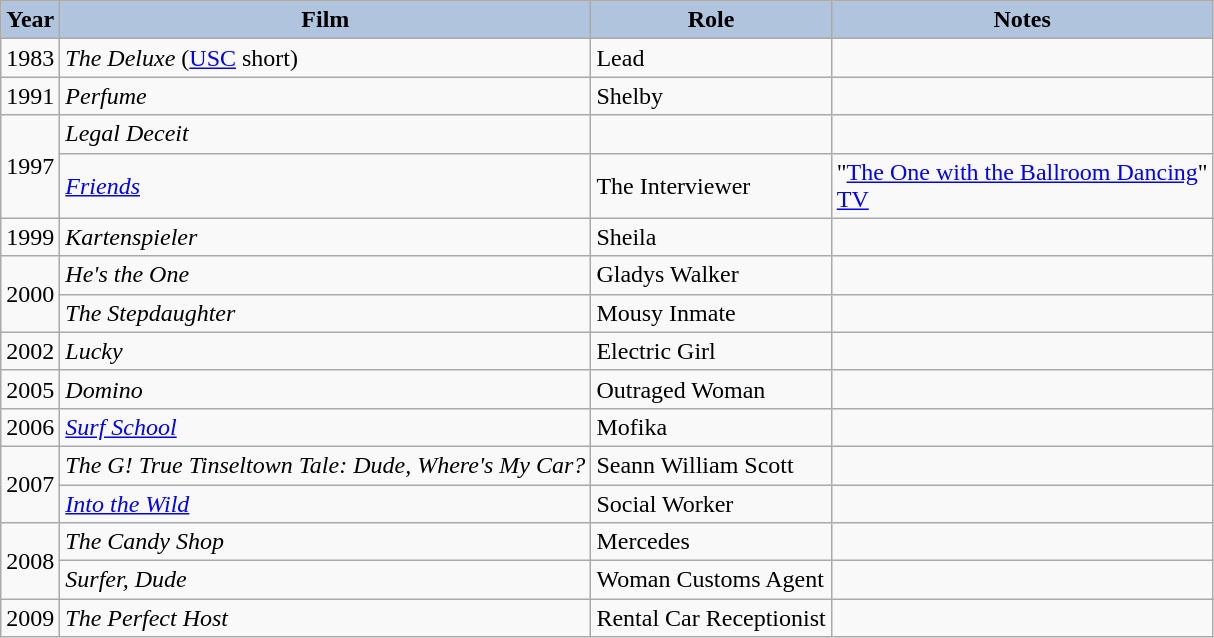<table class="wikitable sortable">
<tr>
<th style="background:#B0C4DE;">Year</th>
<th style="background:#B0C4DE;">Film</th>
<th style="background:#B0C4DE;">Role</th>
<th style="background:#B0C4DE;">Notes</th>
</tr>
<tr>
<td>1983</td>
<td><em>The Deluxe</em> (<a href='#'>USC</a> short)</td>
<td>Lead</td>
<td></td>
</tr>
<tr>
<td>1991</td>
<td><em>Perfume</em></td>
<td>Shelby</td>
<td></td>
</tr>
<tr>
<td rowspan="2">1997</td>
<td><em>Legal Deceit</em></td>
<td></td>
<td></td>
</tr>
<tr>
<td><em><a href='#'>Friends</a></em></td>
<td>The Interviewer</td>
<td>"<a href='#'>The One with the Ballroom Dancing</a>"<br><a href='#'>TV</a></td>
</tr>
<tr>
<td>1999</td>
<td><em>Kartenspieler</em></td>
<td>Sheila</td>
<td></td>
</tr>
<tr>
<td rowspan="2">2000</td>
<td><em>He's the One</em></td>
<td>Gladys Walker</td>
<td></td>
</tr>
<tr>
<td><em>The Stepdaughter</em></td>
<td>Mousy Inmate</td>
<td></td>
</tr>
<tr>
<td>2002</td>
<td><em>Lucky</em></td>
<td>Electric Girl</td>
<td></td>
</tr>
<tr>
<td>2005</td>
<td><em>Domino</em></td>
<td>Outraged Woman</td>
<td></td>
</tr>
<tr>
<td>2006</td>
<td><em><a href='#'>Surf School</a></em></td>
<td>Mofika</td>
<td></td>
</tr>
<tr>
<td rowspan="2">2007</td>
<td><em>The G! True Tinseltown Tale: Dude, Where's My Car?</em></td>
<td>Seann William Scott</td>
<td></td>
</tr>
<tr>
<td><em><a href='#'>Into the Wild</a></em></td>
<td>Social Worker</td>
<td></td>
</tr>
<tr>
<td rowspan="2">2008</td>
<td><em>The Candy Shop</em></td>
<td>Mercedes</td>
<td></td>
</tr>
<tr>
<td><em>Surfer,  Dude</em></td>
<td>Woman Customs Agent</td>
<td></td>
</tr>
<tr>
<td>2009</td>
<td><em>The Perfect Host</em></td>
<td>Rental Car Receptionist</td>
<td></td>
</tr>
</table>
